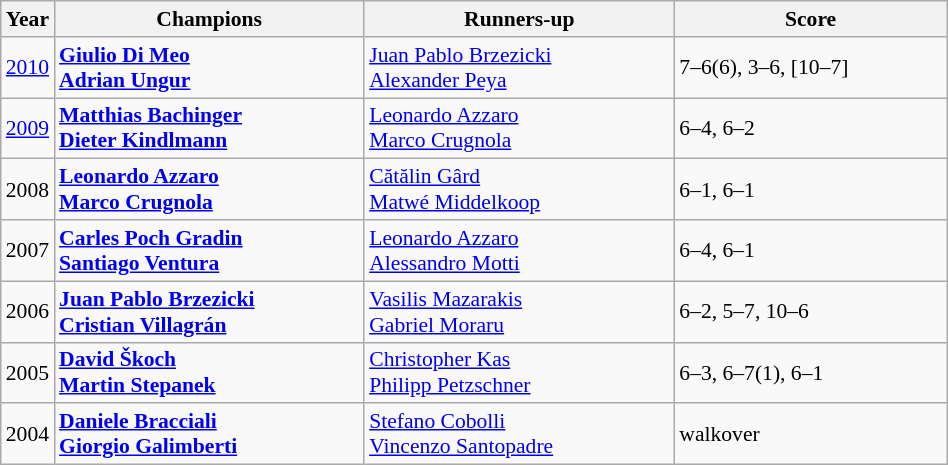<table class="wikitable" style="font-size:90%">
<tr>
<th>Year</th>
<th width="200">Champions</th>
<th width="200">Runners-up</th>
<th width="175">Score</th>
</tr>
<tr>
<td><a href='#'>2010</a></td>
<td> <strong><a href='#'>Giulio Di Meo</a></strong><br> <strong><a href='#'>Adrian Ungur</a></strong></td>
<td> <a href='#'>Juan Pablo Brzezicki</a><br> <a href='#'>Alexander Peya</a></td>
<td>7–6(6), 3–6, [10–7]</td>
</tr>
<tr>
<td><a href='#'>2009</a></td>
<td> <strong><a href='#'>Matthias Bachinger</a></strong><br> <strong><a href='#'>Dieter Kindlmann</a></strong></td>
<td> <a href='#'>Leonardo Azzaro</a><br> <a href='#'>Marco Crugnola</a></td>
<td>6–4, 6–2</td>
</tr>
<tr>
<td>2008</td>
<td> <strong><a href='#'>Leonardo Azzaro</a></strong> <br>  <strong><a href='#'>Marco Crugnola</a></strong></td>
<td> <a href='#'>Cătălin Gârd</a> <br>  <a href='#'>Matwé Middelkoop</a></td>
<td>6–1, 6–1</td>
</tr>
<tr>
<td>2007</td>
<td> <strong><a href='#'>Carles Poch Gradin</a></strong> <br>  <strong><a href='#'>Santiago Ventura</a></strong></td>
<td> <a href='#'>Leonardo Azzaro</a> <br>  <a href='#'>Alessandro Motti</a></td>
<td>6–4, 6–1</td>
</tr>
<tr>
<td>2006</td>
<td> <strong><a href='#'>Juan Pablo Brzezicki</a></strong> <br>  <strong><a href='#'>Cristian Villagrán</a></strong></td>
<td> <a href='#'>Vasilis Mazarakis</a> <br>  <a href='#'>Gabriel Moraru</a></td>
<td>6–2, 5–7, 10–6</td>
</tr>
<tr>
<td>2005</td>
<td> <strong><a href='#'>David Škoch</a></strong> <br>  <strong><a href='#'>Martin Stepanek</a></strong></td>
<td> <a href='#'>Christopher Kas</a> <br>  <a href='#'>Philipp Petzschner</a></td>
<td>6–3, 6–7(1), 6–1</td>
</tr>
<tr>
<td>2004</td>
<td> <strong><a href='#'>Daniele Bracciali</a></strong> <br>  <strong><a href='#'>Giorgio Galimberti</a></strong></td>
<td> <a href='#'>Stefano Cobolli</a> <br>  <a href='#'>Vincenzo Santopadre</a></td>
<td>walkover</td>
</tr>
</table>
